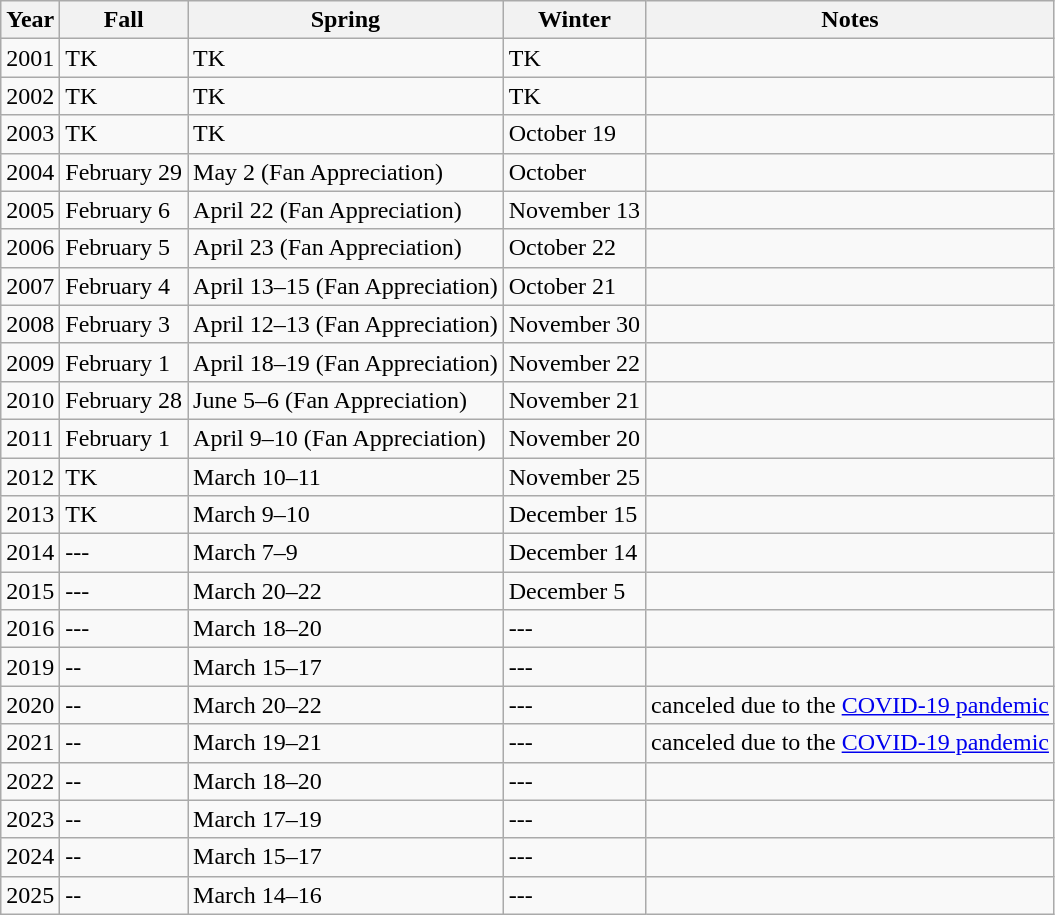<table class="wikitable">
<tr>
<th>Year</th>
<th>Fall</th>
<th>Spring</th>
<th>Winter</th>
<th>Notes</th>
</tr>
<tr>
<td>2001</td>
<td>TK</td>
<td>TK</td>
<td>TK</td>
<td></td>
</tr>
<tr>
<td>2002</td>
<td>TK</td>
<td>TK</td>
<td>TK</td>
<td></td>
</tr>
<tr>
<td>2003</td>
<td>TK</td>
<td>TK</td>
<td>October 19</td>
<td></td>
</tr>
<tr>
<td>2004</td>
<td>February 29</td>
<td>May 2 (Fan Appreciation)</td>
<td>October</td>
<td></td>
</tr>
<tr>
<td>2005</td>
<td>February 6</td>
<td>April 22 (Fan Appreciation)</td>
<td>November 13</td>
<td></td>
</tr>
<tr>
<td>2006</td>
<td>February 5</td>
<td>April 23 (Fan Appreciation)</td>
<td>October 22</td>
<td></td>
</tr>
<tr>
<td>2007</td>
<td>February 4</td>
<td>April 13–15 (Fan Appreciation)</td>
<td>October 21</td>
<td></td>
</tr>
<tr>
<td>2008</td>
<td>February 3</td>
<td>April 12–13 (Fan Appreciation)</td>
<td>November 30</td>
<td></td>
</tr>
<tr>
<td>2009</td>
<td>February 1</td>
<td>April 18–19 (Fan Appreciation)</td>
<td>November 22</td>
<td></td>
</tr>
<tr>
<td>2010</td>
<td>February 28</td>
<td>June 5–6 (Fan Appreciation)</td>
<td>November 21</td>
<td></td>
</tr>
<tr>
<td>2011</td>
<td>February 1</td>
<td>April 9–10 (Fan Appreciation)</td>
<td>November 20</td>
<td></td>
</tr>
<tr>
<td>2012</td>
<td>TK</td>
<td>March 10–11</td>
<td>November 25</td>
<td></td>
</tr>
<tr>
<td>2013</td>
<td>TK</td>
<td>March 9–10</td>
<td>December 15</td>
<td></td>
</tr>
<tr>
<td>2014</td>
<td>---</td>
<td>March 7–9</td>
<td>December 14</td>
<td></td>
</tr>
<tr>
<td>2015</td>
<td>---</td>
<td>March 20–22</td>
<td>December 5</td>
<td></td>
</tr>
<tr>
<td>2016</td>
<td>---</td>
<td>March 18–20</td>
<td>---</td>
<td></td>
</tr>
<tr>
<td>2019</td>
<td>--</td>
<td>March 15–17</td>
<td>---</td>
<td></td>
</tr>
<tr>
<td>2020</td>
<td>--</td>
<td>March 20–22</td>
<td>---</td>
<td>canceled due to the <a href='#'>COVID-19 pandemic</a></td>
</tr>
<tr>
<td>2021</td>
<td>--</td>
<td>March 19–21</td>
<td>---</td>
<td>canceled due to the <a href='#'>COVID-19 pandemic</a></td>
</tr>
<tr>
<td>2022</td>
<td>--</td>
<td>March 18–20</td>
<td>---</td>
<td></td>
</tr>
<tr>
<td>2023</td>
<td>--</td>
<td>March 17–19</td>
<td>---</td>
<td></td>
</tr>
<tr>
<td>2024</td>
<td>--</td>
<td>March 15–17</td>
<td>---</td>
<td></td>
</tr>
<tr>
<td>2025</td>
<td>--</td>
<td>March 14–16</td>
<td>---</td>
<td></td>
</tr>
</table>
